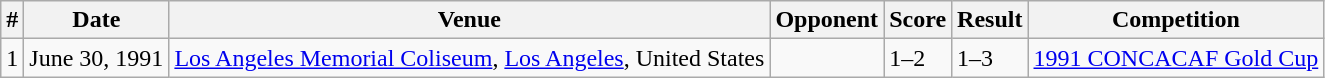<table class="wikitable">
<tr>
<th>#</th>
<th>Date</th>
<th>Venue</th>
<th>Opponent</th>
<th>Score</th>
<th>Result</th>
<th>Competition</th>
</tr>
<tr>
<td>1</td>
<td>June 30, 1991</td>
<td><a href='#'>Los Angeles Memorial Coliseum</a>, <a href='#'>Los Angeles</a>, United States</td>
<td></td>
<td>1–2</td>
<td>1–3</td>
<td><a href='#'>1991 CONCACAF Gold Cup</a></td>
</tr>
</table>
